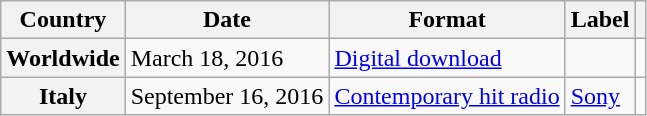<table class="wikitable sortable plainrowheaders">
<tr>
<th scope="col">Country</th>
<th scope="col">Date</th>
<th scope="col">Format</th>
<th scope="col">Label</th>
<th scope="col" class="unsortable"></th>
</tr>
<tr>
<th scope="row">Worldwide</th>
<td>March 18, 2016</td>
<td><a href='#'>Digital download</a></td>
<td></td>
<td></td>
</tr>
<tr>
<th scope="row">Italy</th>
<td>September 16, 2016</td>
<td><a href='#'>Contemporary hit radio</a></td>
<td><a href='#'>Sony</a></td>
<td></td>
</tr>
</table>
